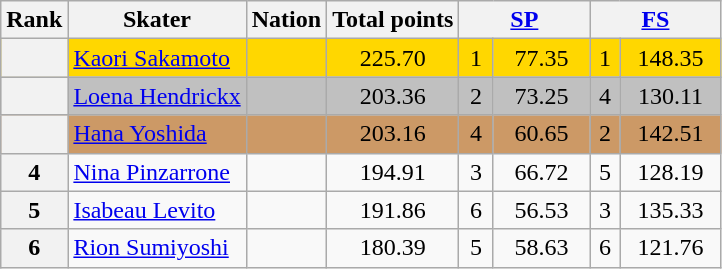<table class="wikitable sortable" style="text-align:left">
<tr>
<th scope="col">Rank</th>
<th scope="col">Skater</th>
<th scope="col">Nation</th>
<th scope="col">Total points</th>
<th scope="col" colspan="2" width="80px"><a href='#'>SP</a></th>
<th scope="col" colspan="2" width="80px"><a href='#'>FS</a></th>
</tr>
<tr bgcolor="gold">
<th scope="row"></th>
<td><a href='#'>Kaori Sakamoto</a></td>
<td></td>
<td align="center">225.70</td>
<td align="center">1</td>
<td align="center">77.35</td>
<td align="center">1</td>
<td align="center">148.35</td>
</tr>
<tr bgcolor="silver">
<th scope="row"></th>
<td><a href='#'>Loena Hendrickx</a></td>
<td></td>
<td align="center">203.36</td>
<td align="center">2</td>
<td align="center">73.25</td>
<td align="center">4</td>
<td align="center">130.11</td>
</tr>
<tr bgcolor="cc9966">
<th scope="row"></th>
<td><a href='#'>Hana Yoshida</a></td>
<td></td>
<td align="center">203.16</td>
<td align="center">4</td>
<td align="center">60.65</td>
<td align="center">2</td>
<td align="center">142.51</td>
</tr>
<tr>
<th scope="row">4</th>
<td><a href='#'>Nina Pinzarrone</a></td>
<td></td>
<td align="center">194.91</td>
<td align="center">3</td>
<td align="center">66.72</td>
<td align="center">5</td>
<td align="center">128.19</td>
</tr>
<tr>
<th scope="row">5</th>
<td><a href='#'>Isabeau Levito</a></td>
<td></td>
<td align="center">191.86</td>
<td align="center">6</td>
<td align="center">56.53</td>
<td align="center">3</td>
<td align="center">135.33</td>
</tr>
<tr>
<th scope="row">6</th>
<td><a href='#'>Rion Sumiyoshi</a></td>
<td></td>
<td align="center">180.39</td>
<td align="center">5</td>
<td align="center">58.63</td>
<td align="center">6</td>
<td align="center">121.76</td>
</tr>
</table>
